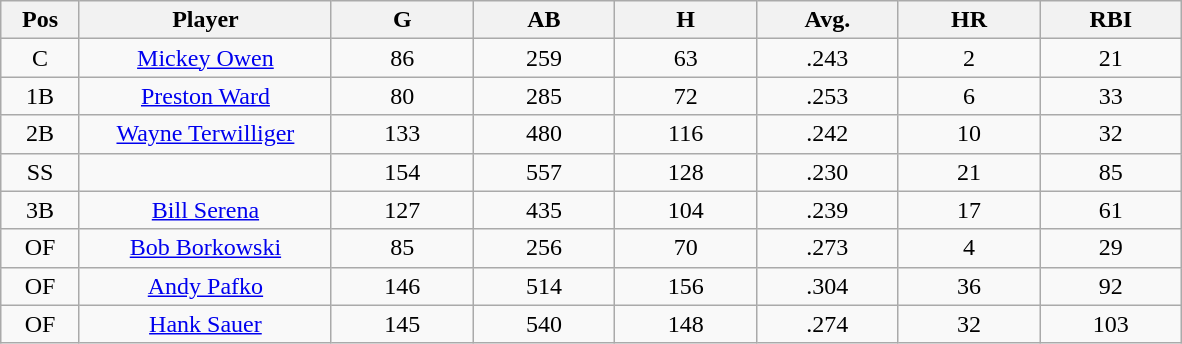<table class="wikitable sortable">
<tr>
<th bgcolor="#DDDDFF" width="5%">Pos</th>
<th bgcolor="#DDDDFF" width="16%">Player</th>
<th bgcolor="#DDDDFF" width="9%">G</th>
<th bgcolor="#DDDDFF" width="9%">AB</th>
<th bgcolor="#DDDDFF" width="9%">H</th>
<th bgcolor="#DDDDFF" width="9%">Avg.</th>
<th bgcolor="#DDDDFF" width="9%">HR</th>
<th bgcolor="#DDDDFF" width="9%">RBI</th>
</tr>
<tr align="center">
<td>C</td>
<td><a href='#'>Mickey Owen</a></td>
<td>86</td>
<td>259</td>
<td>63</td>
<td>.243</td>
<td>2</td>
<td>21</td>
</tr>
<tr align="center">
<td>1B</td>
<td><a href='#'>Preston Ward</a></td>
<td>80</td>
<td>285</td>
<td>72</td>
<td>.253</td>
<td>6</td>
<td>33</td>
</tr>
<tr align="center">
<td>2B</td>
<td><a href='#'>Wayne Terwilliger</a></td>
<td>133</td>
<td>480</td>
<td>116</td>
<td>.242</td>
<td>10</td>
<td>32</td>
</tr>
<tr align="center">
<td>SS</td>
<td></td>
<td>154</td>
<td>557</td>
<td>128</td>
<td>.230</td>
<td>21</td>
<td>85</td>
</tr>
<tr align="center">
<td>3B</td>
<td><a href='#'>Bill Serena</a></td>
<td>127</td>
<td>435</td>
<td>104</td>
<td>.239</td>
<td>17</td>
<td>61</td>
</tr>
<tr align="center">
<td>OF</td>
<td><a href='#'>Bob Borkowski</a></td>
<td>85</td>
<td>256</td>
<td>70</td>
<td>.273</td>
<td>4</td>
<td>29</td>
</tr>
<tr align="center">
<td>OF</td>
<td><a href='#'>Andy Pafko</a></td>
<td>146</td>
<td>514</td>
<td>156</td>
<td>.304</td>
<td>36</td>
<td>92</td>
</tr>
<tr align="center">
<td>OF</td>
<td><a href='#'>Hank Sauer</a></td>
<td>145</td>
<td>540</td>
<td>148</td>
<td>.274</td>
<td>32</td>
<td>103</td>
</tr>
</table>
